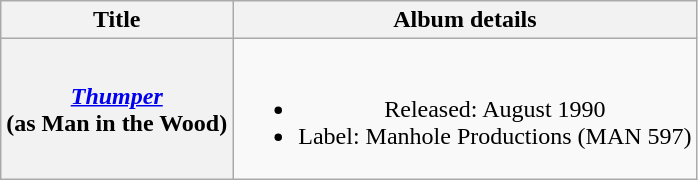<table class="wikitable plainrowheaders" style="text-align:center;" border="1">
<tr>
<th scope="col">Title</th>
<th scope="col">Album details</th>
</tr>
<tr>
<th scope="row"><em><a href='#'>Thumper</a></em> <br> (as Man in the Wood)</th>
<td><br><ul><li>Released: August 1990</li><li>Label: Manhole Productions (MAN 597)</li></ul></td>
</tr>
</table>
